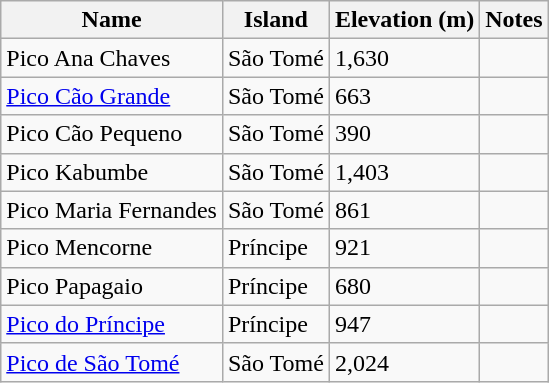<table class="wikitable sortable">
<tr>
<th>Name</th>
<th>Island</th>
<th>Elevation (m)</th>
<th>Notes</th>
</tr>
<tr>
<td>Pico Ana Chaves</td>
<td>São Tomé</td>
<td>1,630</td>
<td></td>
</tr>
<tr>
<td><a href='#'>Pico Cão Grande</a></td>
<td>São Tomé</td>
<td>663</td>
<td></td>
</tr>
<tr>
<td>Pico Cão Pequeno</td>
<td>São Tomé</td>
<td>390</td>
<td></td>
</tr>
<tr>
<td>Pico Kabumbe</td>
<td>São Tomé</td>
<td>1,403</td>
<td></td>
</tr>
<tr>
<td>Pico Maria Fernandes</td>
<td>São Tomé</td>
<td>861</td>
<td></td>
</tr>
<tr>
<td>Pico Mencorne</td>
<td>Príncipe</td>
<td>921</td>
<td></td>
</tr>
<tr>
<td>Pico Papagaio</td>
<td>Príncipe</td>
<td>680</td>
<td></td>
</tr>
<tr>
<td><a href='#'>Pico do Príncipe</a></td>
<td>Príncipe</td>
<td>947</td>
<td></td>
</tr>
<tr>
<td><a href='#'>Pico de São Tomé</a></td>
<td>São Tomé</td>
<td>2,024</td>
<td></td>
</tr>
</table>
